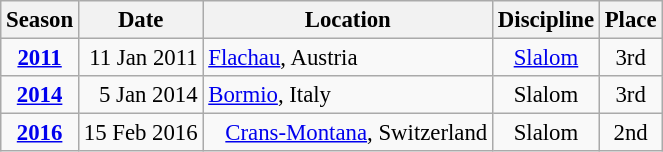<table class="wikitable" style="text-align:center; font-size:95%;">
<tr>
<th>Season</th>
<th>Date</th>
<th>Location</th>
<th>Discipline</th>
<th>Place</th>
</tr>
<tr>
<td><strong><a href='#'>2011</a></strong></td>
<td align=right>11 Jan 2011</td>
<td align=left> <a href='#'>Flachau</a>, Austria</td>
<td><a href='#'>Slalom</a></td>
<td>3rd</td>
</tr>
<tr>
<td><strong><a href='#'>2014</a></strong></td>
<td align=right>5 Jan 2014</td>
<td align=left> <a href='#'>Bormio</a>, Italy</td>
<td>Slalom</td>
<td>3rd</td>
</tr>
<tr>
<td><strong><a href='#'>2016</a></strong></td>
<td align=right>15 Feb 2016</td>
<td align=left>   <a href='#'>Crans-Montana</a>, Switzerland</td>
<td>Slalom</td>
<td>2nd</td>
</tr>
</table>
